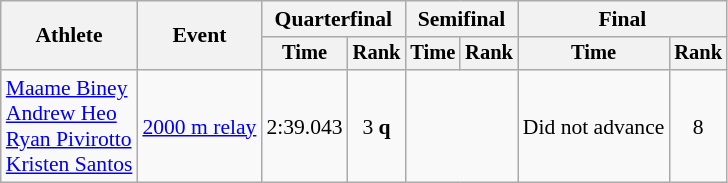<table class=wikitable style=font-size:90%;text-align:center>
<tr>
<th rowspan=2>Athlete</th>
<th rowspan=2>Event</th>
<th colspan=2>Quarterfinal</th>
<th colspan=2>Semifinal</th>
<th colspan=2>Final</th>
</tr>
<tr style=font-size:95%>
<th>Time</th>
<th>Rank</th>
<th>Time</th>
<th>Rank</th>
<th>Time</th>
<th>Rank</th>
</tr>
<tr>
<td align=left><a href='#'>Maame Biney</a><br><a href='#'>Andrew Heo</a><br><a href='#'>Ryan Pivirotto</a><br><a href='#'>Kristen Santos</a></td>
<td align=left><a href='#'>2000 m relay</a></td>
<td>2:39.043</td>
<td>3 <strong>q</strong></td>
<td colspan=2></td>
<td>Did not advance</td>
<td>8</td>
</tr>
</table>
